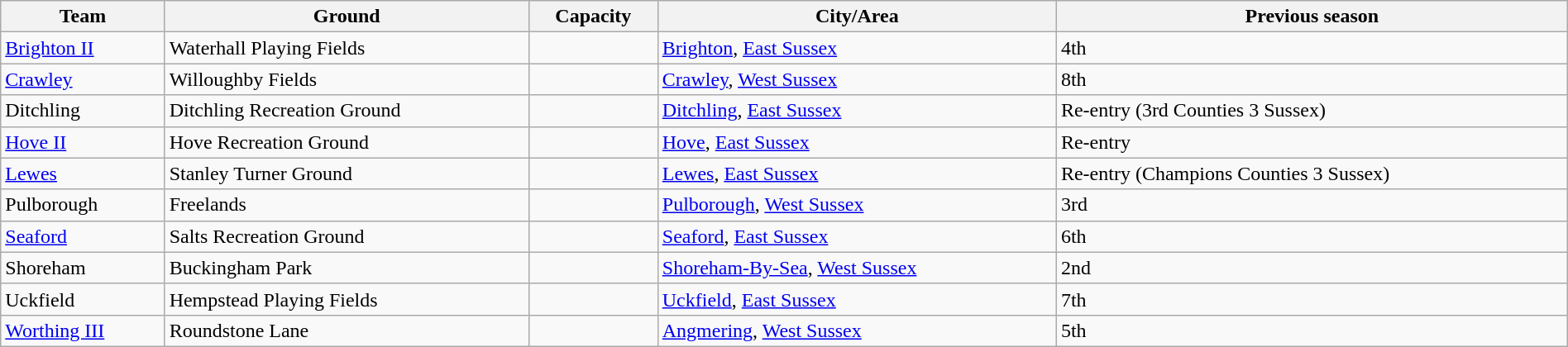<table class="wikitable sortable" width=100%>
<tr>
<th>Team</th>
<th>Ground</th>
<th>Capacity</th>
<th>City/Area</th>
<th>Previous season</th>
</tr>
<tr>
<td><a href='#'>Brighton II</a></td>
<td>Waterhall Playing Fields</td>
<td></td>
<td><a href='#'>Brighton</a>, <a href='#'>East Sussex</a></td>
<td>4th</td>
</tr>
<tr>
<td><a href='#'>Crawley</a></td>
<td>Willoughby Fields</td>
<td></td>
<td><a href='#'>Crawley</a>, <a href='#'>West Sussex</a></td>
<td>8th</td>
</tr>
<tr>
<td>Ditchling</td>
<td>Ditchling Recreation Ground</td>
<td></td>
<td><a href='#'>Ditchling</a>, <a href='#'>East Sussex</a></td>
<td>Re-entry (3rd Counties 3 Sussex)</td>
</tr>
<tr>
<td><a href='#'>Hove II</a></td>
<td>Hove Recreation Ground</td>
<td></td>
<td><a href='#'>Hove</a>, <a href='#'>East Sussex</a></td>
<td>Re-entry</td>
</tr>
<tr>
<td><a href='#'>Lewes</a></td>
<td>Stanley Turner Ground</td>
<td></td>
<td><a href='#'>Lewes</a>, <a href='#'>East Sussex</a></td>
<td>Re-entry (Champions Counties 3 Sussex)</td>
</tr>
<tr>
<td>Pulborough</td>
<td>Freelands</td>
<td></td>
<td><a href='#'>Pulborough</a>, <a href='#'>West Sussex</a></td>
<td>3rd</td>
</tr>
<tr>
<td><a href='#'>Seaford</a></td>
<td>Salts Recreation Ground</td>
<td></td>
<td><a href='#'>Seaford</a>, <a href='#'>East Sussex</a></td>
<td>6th</td>
</tr>
<tr>
<td>Shoreham </td>
<td>Buckingham Park</td>
<td></td>
<td><a href='#'>Shoreham-By-Sea</a>, <a href='#'>West Sussex</a></td>
<td>2nd</td>
</tr>
<tr>
<td>Uckfield</td>
<td>Hempstead Playing Fields</td>
<td></td>
<td><a href='#'>Uckfield</a>, <a href='#'>East Sussex</a></td>
<td>7th</td>
</tr>
<tr>
<td><a href='#'>Worthing III</a></td>
<td>Roundstone Lane</td>
<td></td>
<td><a href='#'>Angmering</a>, <a href='#'>West Sussex</a></td>
<td>5th</td>
</tr>
</table>
